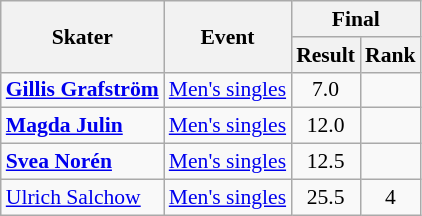<table class=wikitable style="font-size:90%">
<tr>
<th rowspan=2>Skater</th>
<th rowspan=2>Event</th>
<th colspan=2>Final</th>
</tr>
<tr>
<th>Result</th>
<th>Rank</th>
</tr>
<tr>
<td><strong><a href='#'>Gillis Grafström</a></strong></td>
<td><a href='#'>Men's singles</a></td>
<td align=center>7.0</td>
<td align=center></td>
</tr>
<tr>
<td><strong><a href='#'>Magda Julin</a></strong></td>
<td><a href='#'>Men's singles</a></td>
<td align=center>12.0</td>
<td align=center></td>
</tr>
<tr>
<td><strong><a href='#'>Svea Norén</a></strong></td>
<td><a href='#'>Men's singles</a></td>
<td align=center>12.5</td>
<td align=center></td>
</tr>
<tr>
<td><a href='#'>Ulrich Salchow</a></td>
<td><a href='#'>Men's singles</a></td>
<td align=center>25.5</td>
<td align=center>4</td>
</tr>
</table>
